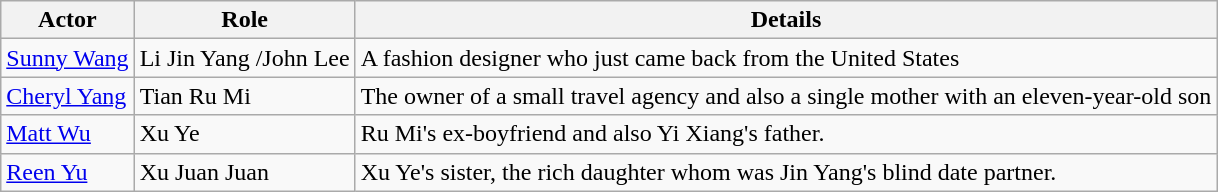<table class="wikitable">
<tr>
<th>Actor</th>
<th>Role</th>
<th>Details</th>
</tr>
<tr>
<td><a href='#'>Sunny Wang</a></td>
<td>Li Jin Yang  /John Lee</td>
<td>A fashion designer who just came back from the United States</td>
</tr>
<tr>
<td><a href='#'>Cheryl Yang</a></td>
<td>Tian Ru Mi</td>
<td>The owner of a small travel agency and also a single mother with an eleven-year-old son</td>
</tr>
<tr>
<td><a href='#'>Matt Wu</a></td>
<td>Xu Ye</td>
<td>Ru Mi's ex-boyfriend and also Yi Xiang's father.</td>
</tr>
<tr>
<td><a href='#'>Reen Yu</a></td>
<td>Xu Juan Juan</td>
<td>Xu Ye's sister, the rich daughter whom was Jin Yang's blind date partner.</td>
</tr>
</table>
